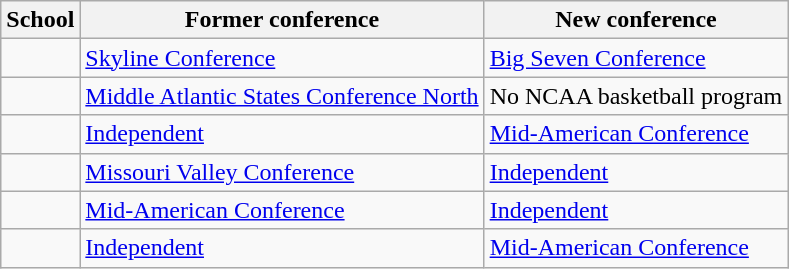<table class="wikitable sortable">
<tr>
<th>School</th>
<th>Former conference</th>
<th>New conference</th>
</tr>
<tr>
<td></td>
<td><a href='#'>Skyline Conference</a></td>
<td><a href='#'>Big Seven Conference</a></td>
</tr>
<tr>
<td></td>
<td><a href='#'>Middle Atlantic States Conference North</a></td>
<td>No NCAA basketball program</td>
</tr>
<tr>
<td></td>
<td><a href='#'>Independent</a></td>
<td><a href='#'>Mid-American Conference</a></td>
</tr>
<tr>
<td></td>
<td><a href='#'>Missouri Valley Conference</a></td>
<td><a href='#'>Independent</a></td>
</tr>
<tr>
<td></td>
<td><a href='#'>Mid-American Conference</a></td>
<td><a href='#'>Independent</a></td>
</tr>
<tr>
<td></td>
<td><a href='#'>Independent</a></td>
<td><a href='#'>Mid-American Conference</a></td>
</tr>
</table>
